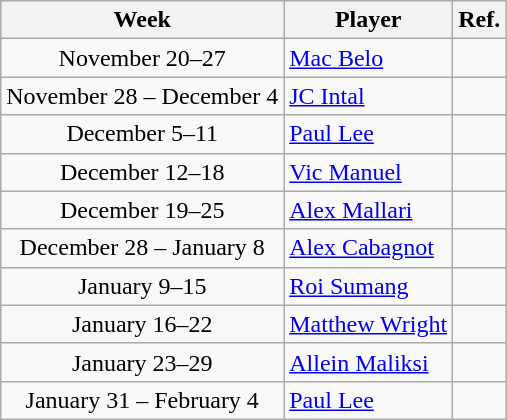<table class="wikitable" border="1">
<tr>
<th>Week</th>
<th>Player</th>
<th>Ref.</th>
</tr>
<tr>
<td align=center>November 20–27</td>
<td><a href='#'>Mac Belo</a> </td>
<td align=center></td>
</tr>
<tr>
<td align=center>November 28 – December 4</td>
<td><a href='#'>JC Intal</a> </td>
<td align=center></td>
</tr>
<tr>
<td align=center>December 5–11</td>
<td><a href='#'>Paul Lee</a> </td>
<td align=center></td>
</tr>
<tr>
<td align=center>December 12–18</td>
<td><a href='#'>Vic Manuel</a> </td>
<td align=center></td>
</tr>
<tr>
<td align=center>December 19–25</td>
<td><a href='#'>Alex Mallari</a> </td>
<td align=center></td>
</tr>
<tr>
<td align=center>December 28 – January 8</td>
<td><a href='#'>Alex Cabagnot</a> </td>
<td align=center></td>
</tr>
<tr>
<td align=center>January 9–15</td>
<td><a href='#'>Roi Sumang</a> </td>
<td align=center></td>
</tr>
<tr>
<td align=center>January 16–22</td>
<td><a href='#'>Matthew Wright</a> </td>
<td align=center></td>
</tr>
<tr>
<td align=center>January 23–29</td>
<td><a href='#'>Allein Maliksi</a> </td>
<td align=center></td>
</tr>
<tr>
<td align=center>January 31 – February 4</td>
<td><a href='#'>Paul Lee</a> </td>
<td align=center></td>
</tr>
</table>
